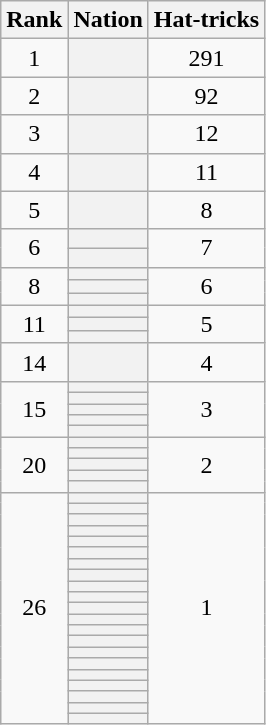<table class="wikitable plainrowheaders" style="text-align:center">
<tr>
<th scope="col">Rank</th>
<th scope="col">Nation</th>
<th scope="col">Hat-tricks</th>
</tr>
<tr>
<td>1</td>
<th scope="row"></th>
<td>291</td>
</tr>
<tr>
<td>2</td>
<th scope="row"></th>
<td>92</td>
</tr>
<tr>
<td>3</td>
<th scope="row"></th>
<td>12</td>
</tr>
<tr>
<td>4</td>
<th scope="row"></th>
<td>11</td>
</tr>
<tr>
<td>5</td>
<th scope="row"></th>
<td>8</td>
</tr>
<tr>
<td style="border-top:1px solid silver" rowspan="2">6</td>
<th scope="row"></th>
<td rowspan="2">7</td>
</tr>
<tr>
<th scope="row"></th>
</tr>
<tr>
<td style="border-top:1px solid silver" rowspan="3">8</td>
<th scope="row"></th>
<td rowspan="3">6</td>
</tr>
<tr>
<th scope="row"></th>
</tr>
<tr>
<th scope="row"></th>
</tr>
<tr>
<td style="border-top:1px solid silver" rowspan="3">11</td>
<th scope="row"></th>
<td rowspan="3">5</td>
</tr>
<tr>
<th scope="row"></th>
</tr>
<tr>
<th scope="row"></th>
</tr>
<tr>
<td style="border-top:1px solid silver">14</td>
<th scope="row"></th>
<td>4</td>
</tr>
<tr>
<td style="border-top:1px solid silver" rowspan="5">15</td>
<th scope="row"></th>
<td rowspan="5">3</td>
</tr>
<tr>
<th scope="row"></th>
</tr>
<tr>
<th scope="row"></th>
</tr>
<tr>
<th scope="row"></th>
</tr>
<tr>
<th scope="row"></th>
</tr>
<tr>
<td style="border-top:1px solid silver" rowspan="5">20</td>
<th scope="row"></th>
<td rowspan="5">2</td>
</tr>
<tr>
<th scope="row"></th>
</tr>
<tr>
<th scope="row"></th>
</tr>
<tr>
<th scope="row"></th>
</tr>
<tr>
<th scope="row"></th>
</tr>
<tr>
<td style="border-top:1px solid silver" rowspan="21">26</td>
<th scope="row"></th>
<td rowspan="21">1</td>
</tr>
<tr>
<th scope="row"></th>
</tr>
<tr>
<th scope="row"></th>
</tr>
<tr>
<th scope="row"></th>
</tr>
<tr>
<th scope="row"></th>
</tr>
<tr>
<th scope="row"></th>
</tr>
<tr>
<th scope="row"></th>
</tr>
<tr>
<th scope="row"></th>
</tr>
<tr>
<th scope="row"></th>
</tr>
<tr>
<th scope="row"></th>
</tr>
<tr>
<th scope="row"></th>
</tr>
<tr>
<th scope="row"></th>
</tr>
<tr>
<th scope="row"></th>
</tr>
<tr>
<th scope="row"></th>
</tr>
<tr>
<th scope="row"></th>
</tr>
<tr>
<th scope="row"></th>
</tr>
<tr>
<th scope="row"></th>
</tr>
<tr>
<th scope="row"></th>
</tr>
<tr>
<th scope="row"></th>
</tr>
<tr>
<th scope="row"></th>
</tr>
<tr>
<th scope="row"></th>
</tr>
</table>
